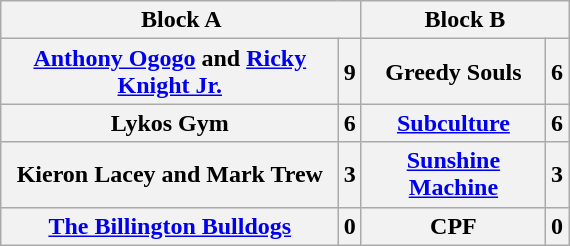<table class="wikitable" style="text-align:center; margin: 1em auto 1em auto" width="30%">
<tr>
<th colspan="2">Block A</th>
<th colspan="2">Block B</th>
</tr>
<tr>
<th><a href='#'>Anthony Ogogo</a> and <a href='#'>Ricky Knight Jr.</a></th>
<th>9</th>
<th>Greedy Souls<br></th>
<th>6</th>
</tr>
<tr>
<th>Lykos Gym<br></th>
<th>6</th>
<th><a href='#'>Subculture</a><br></th>
<th>6</th>
</tr>
<tr>
<th>Kieron Lacey and Mark Trew</th>
<th>3</th>
<th><a href='#'>Sunshine Machine<br></a></th>
<th>3</th>
</tr>
<tr>
<th><a href='#'>The Billington Bulldogs</a><br></th>
<th>0</th>
<th>CPF<br></th>
<th>0</th>
</tr>
</table>
